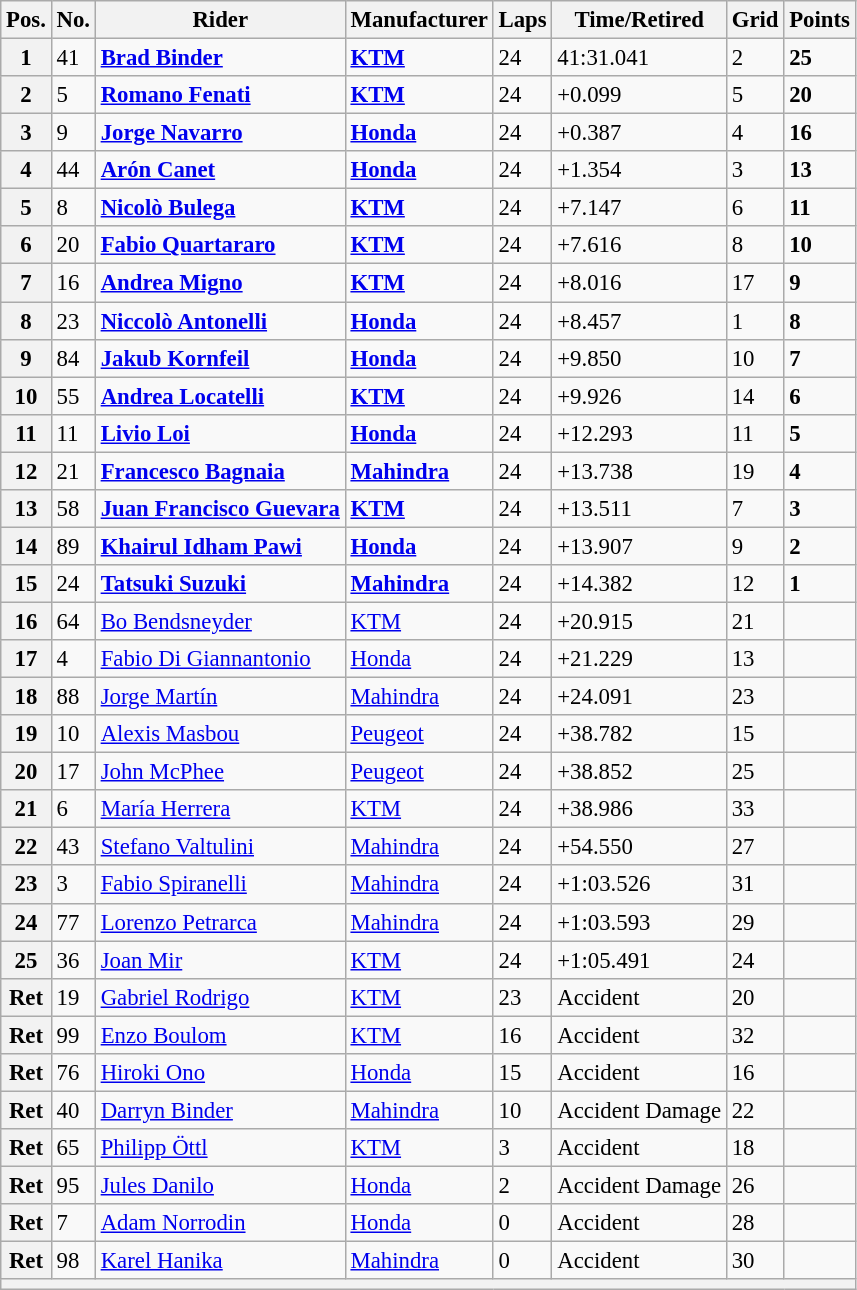<table class="wikitable" style="font-size: 95%;">
<tr>
<th>Pos.</th>
<th>No.</th>
<th>Rider</th>
<th>Manufacturer</th>
<th>Laps</th>
<th>Time/Retired</th>
<th>Grid</th>
<th>Points</th>
</tr>
<tr>
<th>1</th>
<td>41</td>
<td> <strong><a href='#'>Brad Binder</a></strong></td>
<td><strong><a href='#'>KTM</a></strong></td>
<td>24</td>
<td>41:31.041</td>
<td>2</td>
<td><strong>25</strong></td>
</tr>
<tr>
<th>2</th>
<td>5</td>
<td> <strong><a href='#'>Romano Fenati</a></strong></td>
<td><strong><a href='#'>KTM</a></strong></td>
<td>24</td>
<td>+0.099</td>
<td>5</td>
<td><strong>20</strong></td>
</tr>
<tr>
<th>3</th>
<td>9</td>
<td> <strong><a href='#'>Jorge Navarro</a></strong></td>
<td><strong><a href='#'>Honda</a></strong></td>
<td>24</td>
<td>+0.387</td>
<td>4</td>
<td><strong>16</strong></td>
</tr>
<tr>
<th>4</th>
<td>44</td>
<td> <strong><a href='#'>Arón Canet</a></strong></td>
<td><strong><a href='#'>Honda</a></strong></td>
<td>24</td>
<td>+1.354</td>
<td>3</td>
<td><strong>13</strong></td>
</tr>
<tr>
<th>5</th>
<td>8</td>
<td> <strong><a href='#'>Nicolò Bulega</a></strong></td>
<td><strong><a href='#'>KTM</a></strong></td>
<td>24</td>
<td>+7.147</td>
<td>6</td>
<td><strong>11</strong></td>
</tr>
<tr>
<th>6</th>
<td>20</td>
<td> <strong><a href='#'>Fabio Quartararo</a></strong></td>
<td><strong><a href='#'>KTM</a></strong></td>
<td>24</td>
<td>+7.616</td>
<td>8</td>
<td><strong>10</strong></td>
</tr>
<tr>
<th>7</th>
<td>16</td>
<td> <strong><a href='#'>Andrea Migno</a></strong></td>
<td><strong><a href='#'>KTM</a></strong></td>
<td>24</td>
<td>+8.016</td>
<td>17</td>
<td><strong>9</strong></td>
</tr>
<tr>
<th>8</th>
<td>23</td>
<td> <strong><a href='#'>Niccolò Antonelli</a></strong></td>
<td><strong><a href='#'>Honda</a></strong></td>
<td>24</td>
<td>+8.457</td>
<td>1</td>
<td><strong>8</strong></td>
</tr>
<tr>
<th>9</th>
<td>84</td>
<td> <strong><a href='#'>Jakub Kornfeil</a></strong></td>
<td><strong><a href='#'>Honda</a></strong></td>
<td>24</td>
<td>+9.850</td>
<td>10</td>
<td><strong>7</strong></td>
</tr>
<tr>
<th>10</th>
<td>55</td>
<td> <strong><a href='#'>Andrea Locatelli</a></strong></td>
<td><strong><a href='#'>KTM</a></strong></td>
<td>24</td>
<td>+9.926</td>
<td>14</td>
<td><strong>6</strong></td>
</tr>
<tr>
<th>11</th>
<td>11</td>
<td> <strong><a href='#'>Livio Loi</a></strong></td>
<td><strong><a href='#'>Honda</a></strong></td>
<td>24</td>
<td>+12.293</td>
<td>11</td>
<td><strong>5</strong></td>
</tr>
<tr>
<th>12</th>
<td>21</td>
<td> <strong><a href='#'>Francesco Bagnaia</a></strong></td>
<td><strong><a href='#'>Mahindra</a></strong></td>
<td>24</td>
<td>+13.738</td>
<td>19</td>
<td><strong>4</strong></td>
</tr>
<tr>
<th>13</th>
<td>58</td>
<td> <strong><a href='#'>Juan Francisco Guevara</a></strong></td>
<td><strong><a href='#'>KTM</a></strong></td>
<td>24</td>
<td>+13.511</td>
<td>7</td>
<td><strong>3</strong></td>
</tr>
<tr>
<th>14</th>
<td>89</td>
<td> <strong><a href='#'>Khairul Idham Pawi</a></strong></td>
<td><strong><a href='#'>Honda</a></strong></td>
<td>24</td>
<td>+13.907</td>
<td>9</td>
<td><strong>2</strong></td>
</tr>
<tr>
<th>15</th>
<td>24</td>
<td> <strong><a href='#'>Tatsuki Suzuki</a></strong></td>
<td><strong><a href='#'>Mahindra</a></strong></td>
<td>24</td>
<td>+14.382</td>
<td>12</td>
<td><strong>1</strong></td>
</tr>
<tr>
<th>16</th>
<td>64</td>
<td> <a href='#'>Bo Bendsneyder</a></td>
<td><a href='#'>KTM</a></td>
<td>24</td>
<td>+20.915</td>
<td>21</td>
<td></td>
</tr>
<tr>
<th>17</th>
<td>4</td>
<td> <a href='#'>Fabio Di Giannantonio</a></td>
<td><a href='#'>Honda</a></td>
<td>24</td>
<td>+21.229</td>
<td>13</td>
<td></td>
</tr>
<tr>
<th>18</th>
<td>88</td>
<td> <a href='#'>Jorge Martín</a></td>
<td><a href='#'>Mahindra</a></td>
<td>24</td>
<td>+24.091</td>
<td>23</td>
<td></td>
</tr>
<tr>
<th>19</th>
<td>10</td>
<td> <a href='#'>Alexis Masbou</a></td>
<td><a href='#'>Peugeot</a></td>
<td>24</td>
<td>+38.782</td>
<td>15</td>
<td></td>
</tr>
<tr>
<th>20</th>
<td>17</td>
<td> <a href='#'>John McPhee</a></td>
<td><a href='#'>Peugeot</a></td>
<td>24</td>
<td>+38.852</td>
<td>25</td>
<td></td>
</tr>
<tr>
<th>21</th>
<td>6</td>
<td> <a href='#'>María Herrera</a></td>
<td><a href='#'>KTM</a></td>
<td>24</td>
<td>+38.986</td>
<td>33</td>
<td></td>
</tr>
<tr>
<th>22</th>
<td>43</td>
<td> <a href='#'>Stefano Valtulini</a></td>
<td><a href='#'>Mahindra</a></td>
<td>24</td>
<td>+54.550</td>
<td>27</td>
<td></td>
</tr>
<tr>
<th>23</th>
<td>3</td>
<td> <a href='#'>Fabio Spiranelli</a></td>
<td><a href='#'>Mahindra</a></td>
<td>24</td>
<td>+1:03.526</td>
<td>31</td>
<td></td>
</tr>
<tr>
<th>24</th>
<td>77</td>
<td> <a href='#'>Lorenzo Petrarca</a></td>
<td><a href='#'>Mahindra</a></td>
<td>24</td>
<td>+1:03.593</td>
<td>29</td>
<td></td>
</tr>
<tr>
<th>25</th>
<td>36</td>
<td> <a href='#'>Joan Mir</a></td>
<td><a href='#'>KTM</a></td>
<td>24</td>
<td>+1:05.491</td>
<td>24</td>
<td></td>
</tr>
<tr>
<th>Ret</th>
<td>19</td>
<td> <a href='#'>Gabriel Rodrigo</a></td>
<td><a href='#'>KTM</a></td>
<td>23</td>
<td>Accident</td>
<td>20</td>
<td></td>
</tr>
<tr>
<th>Ret</th>
<td>99</td>
<td> <a href='#'>Enzo Boulom</a></td>
<td><a href='#'>KTM</a></td>
<td>16</td>
<td>Accident</td>
<td>32</td>
<td></td>
</tr>
<tr>
<th>Ret</th>
<td>76</td>
<td> <a href='#'>Hiroki Ono</a></td>
<td><a href='#'>Honda</a></td>
<td>15</td>
<td>Accident</td>
<td>16</td>
<td></td>
</tr>
<tr>
<th>Ret</th>
<td>40</td>
<td> <a href='#'>Darryn Binder</a></td>
<td><a href='#'>Mahindra</a></td>
<td>10</td>
<td>Accident Damage</td>
<td>22</td>
<td></td>
</tr>
<tr>
<th>Ret</th>
<td>65</td>
<td> <a href='#'>Philipp Öttl</a></td>
<td><a href='#'>KTM</a></td>
<td>3</td>
<td>Accident</td>
<td>18</td>
<td></td>
</tr>
<tr>
<th>Ret</th>
<td>95</td>
<td> <a href='#'>Jules Danilo</a></td>
<td><a href='#'>Honda</a></td>
<td>2</td>
<td>Accident Damage</td>
<td>26</td>
<td></td>
</tr>
<tr>
<th>Ret</th>
<td>7</td>
<td> <a href='#'>Adam Norrodin</a></td>
<td><a href='#'>Honda</a></td>
<td>0</td>
<td>Accident</td>
<td>28</td>
<td></td>
</tr>
<tr>
<th>Ret</th>
<td>98</td>
<td> <a href='#'>Karel Hanika</a></td>
<td><a href='#'>Mahindra</a></td>
<td>0</td>
<td>Accident</td>
<td>30</td>
<td></td>
</tr>
<tr>
<th colspan=8></th>
</tr>
</table>
